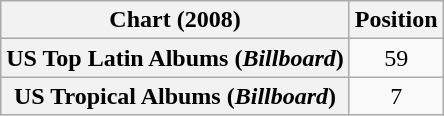<table class="wikitable sortable plainrowheaders" style="text-align:center;">
<tr>
<th scope="col">Chart (2008)</th>
<th scope="col">Position</th>
</tr>
<tr>
<th scope="row">US Top Latin Albums (<em>Billboard</em>)</th>
<td>59</td>
</tr>
<tr>
<th scope="row">US Tropical Albums (<em>Billboard</em>)</th>
<td>7</td>
</tr>
</table>
